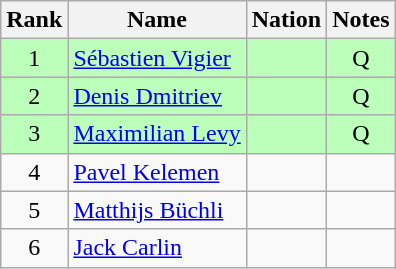<table class="wikitable sortable" style="text-align:center">
<tr>
<th>Rank</th>
<th>Name</th>
<th>Nation</th>
<th>Notes</th>
</tr>
<tr bgcolor=bbffbb>
<td>1</td>
<td align=left><a href='#'>Sébastien Vigier</a></td>
<td align=left></td>
<td>Q</td>
</tr>
<tr bgcolor=bbffbb>
<td>2</td>
<td align=left><a href='#'>Denis Dmitriev</a></td>
<td align=left></td>
<td>Q</td>
</tr>
<tr bgcolor=bbffbb>
<td>3</td>
<td align=left><a href='#'>Maximilian Levy</a></td>
<td align=left></td>
<td>Q</td>
</tr>
<tr>
<td>4</td>
<td align=left><a href='#'>Pavel Kelemen</a></td>
<td align=left></td>
<td></td>
</tr>
<tr>
<td>5</td>
<td align=left><a href='#'>Matthijs Büchli</a></td>
<td align=left></td>
<td></td>
</tr>
<tr>
<td>6</td>
<td align=left><a href='#'>Jack Carlin</a></td>
<td align=left></td>
<td></td>
</tr>
</table>
